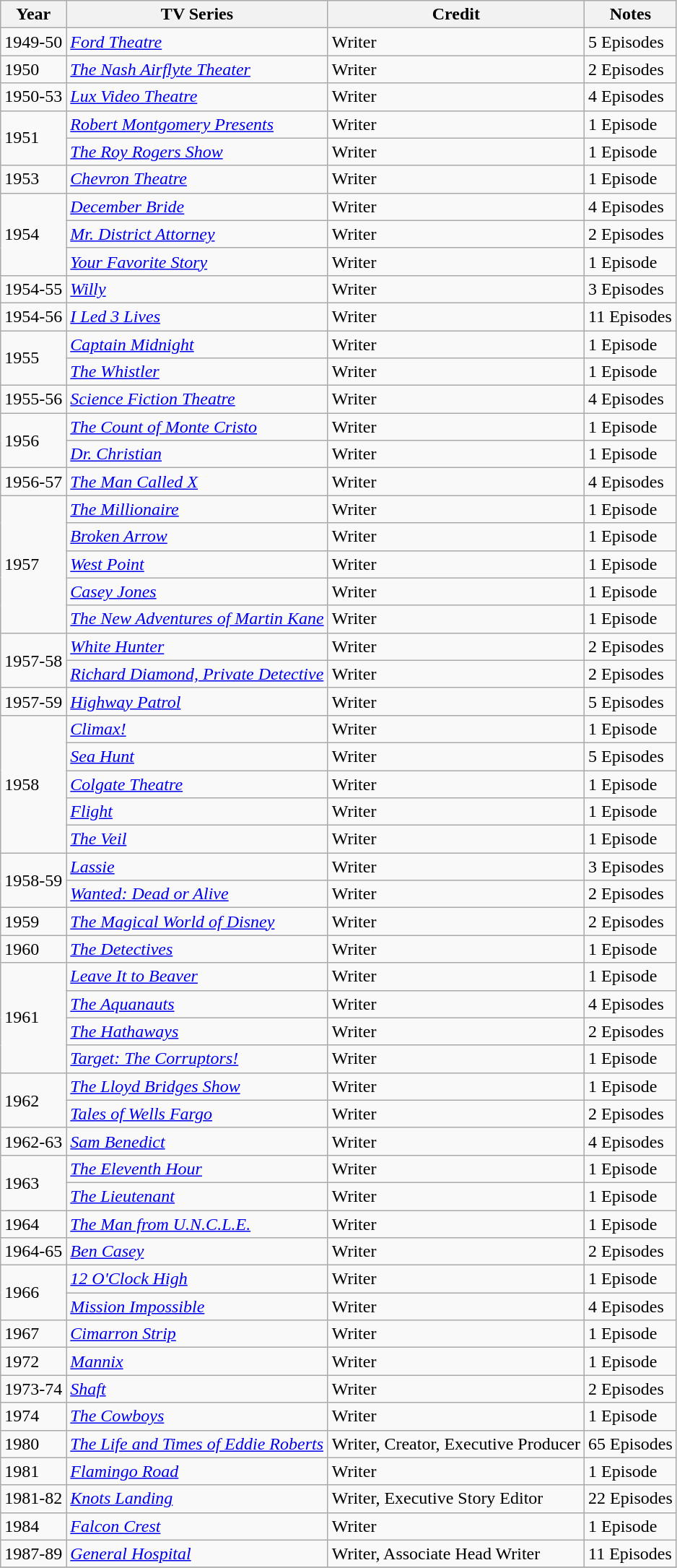<table class="wikitable">
<tr>
<th>Year</th>
<th>TV Series</th>
<th>Credit</th>
<th>Notes</th>
</tr>
<tr>
<td>1949-50</td>
<td><em><a href='#'>Ford Theatre</a></em></td>
<td>Writer</td>
<td>5 Episodes</td>
</tr>
<tr>
<td>1950</td>
<td><em><a href='#'>The Nash Airflyte Theater</a></em></td>
<td>Writer</td>
<td>2 Episodes</td>
</tr>
<tr>
<td>1950-53</td>
<td><em><a href='#'>Lux Video Theatre</a></em></td>
<td>Writer</td>
<td>4 Episodes</td>
</tr>
<tr>
<td rowspan=2>1951</td>
<td><em><a href='#'>Robert Montgomery Presents</a></em></td>
<td>Writer</td>
<td>1 Episode</td>
</tr>
<tr>
<td><em><a href='#'>The Roy Rogers Show</a></em></td>
<td>Writer</td>
<td>1 Episode</td>
</tr>
<tr>
<td>1953</td>
<td><em><a href='#'>Chevron Theatre</a></em></td>
<td>Writer</td>
<td>1 Episode</td>
</tr>
<tr>
<td rowspan=3>1954</td>
<td><em><a href='#'>December Bride</a></em></td>
<td>Writer</td>
<td>4 Episodes</td>
</tr>
<tr>
<td><em><a href='#'>Mr. District Attorney</a></em></td>
<td>Writer</td>
<td>2 Episodes</td>
</tr>
<tr>
<td><em><a href='#'>Your Favorite Story</a></em></td>
<td>Writer</td>
<td>1 Episode</td>
</tr>
<tr>
<td>1954-55</td>
<td><em><a href='#'>Willy</a></em></td>
<td>Writer</td>
<td>3 Episodes</td>
</tr>
<tr>
<td>1954-56</td>
<td><em><a href='#'>I Led 3 Lives</a></em></td>
<td>Writer</td>
<td>11 Episodes</td>
</tr>
<tr>
<td rowspan=2>1955</td>
<td><em><a href='#'>Captain Midnight</a></em></td>
<td>Writer</td>
<td>1 Episode</td>
</tr>
<tr>
<td><em><a href='#'>The Whistler</a></em></td>
<td>Writer</td>
<td>1 Episode</td>
</tr>
<tr>
<td>1955-56</td>
<td><em><a href='#'>Science Fiction Theatre</a></em></td>
<td>Writer</td>
<td>4 Episodes</td>
</tr>
<tr>
<td rowspan=2>1956</td>
<td><em><a href='#'>The Count of Monte Cristo</a></em></td>
<td>Writer</td>
<td>1 Episode</td>
</tr>
<tr>
<td><em><a href='#'>Dr. Christian</a></em></td>
<td>Writer</td>
<td>1 Episode</td>
</tr>
<tr>
<td>1956-57</td>
<td><em><a href='#'>The Man Called X</a></em></td>
<td>Writer</td>
<td>4 Episodes</td>
</tr>
<tr>
<td rowspan=5>1957</td>
<td><em><a href='#'>The Millionaire</a></em></td>
<td>Writer</td>
<td>1 Episode</td>
</tr>
<tr>
<td><em><a href='#'>Broken Arrow</a></em></td>
<td>Writer</td>
<td>1 Episode</td>
</tr>
<tr>
<td><em><a href='#'>West Point</a></em></td>
<td>Writer</td>
<td>1 Episode</td>
</tr>
<tr>
<td><em><a href='#'>Casey Jones</a></em></td>
<td>Writer</td>
<td>1 Episode</td>
</tr>
<tr>
<td><em><a href='#'>The New Adventures of Martin Kane</a></em></td>
<td>Writer</td>
<td>1 Episode</td>
</tr>
<tr>
<td rowspan=2>1957-58</td>
<td><em><a href='#'>White Hunter</a></em></td>
<td>Writer</td>
<td>2 Episodes</td>
</tr>
<tr>
<td><em><a href='#'>Richard Diamond, Private Detective</a></em></td>
<td>Writer</td>
<td>2 Episodes</td>
</tr>
<tr>
<td>1957-59</td>
<td><em><a href='#'>Highway Patrol</a></em></td>
<td>Writer</td>
<td>5 Episodes</td>
</tr>
<tr>
<td rowspan=5>1958</td>
<td><em><a href='#'>Climax!</a></em></td>
<td>Writer</td>
<td>1 Episode</td>
</tr>
<tr>
<td><em><a href='#'>Sea Hunt</a></em></td>
<td>Writer</td>
<td>5 Episodes</td>
</tr>
<tr>
<td><em><a href='#'>Colgate Theatre</a></em></td>
<td>Writer</td>
<td>1 Episode</td>
</tr>
<tr>
<td><em><a href='#'>Flight</a></em></td>
<td>Writer</td>
<td>1 Episode</td>
</tr>
<tr>
<td><em><a href='#'>The Veil</a></em></td>
<td>Writer</td>
<td>1 Episode</td>
</tr>
<tr>
<td rowspan=2>1958-59</td>
<td><em><a href='#'>Lassie</a></em></td>
<td>Writer</td>
<td>3 Episodes</td>
</tr>
<tr>
<td><em><a href='#'>Wanted: Dead or Alive</a></em></td>
<td>Writer</td>
<td>2 Episodes</td>
</tr>
<tr>
<td>1959</td>
<td><em><a href='#'>The Magical World of Disney</a></em></td>
<td>Writer</td>
<td>2 Episodes</td>
</tr>
<tr>
<td>1960</td>
<td><em><a href='#'>The Detectives</a></em></td>
<td>Writer</td>
<td>1 Episode</td>
</tr>
<tr>
<td rowspan=4>1961</td>
<td><em><a href='#'>Leave It to Beaver</a></em></td>
<td>Writer</td>
<td>1 Episode</td>
</tr>
<tr>
<td><em><a href='#'>The Aquanauts</a></em></td>
<td>Writer</td>
<td>4 Episodes</td>
</tr>
<tr>
<td><em><a href='#'>The Hathaways</a></em></td>
<td>Writer</td>
<td>2 Episodes</td>
</tr>
<tr>
<td><em><a href='#'>Target: The Corruptors!</a></em></td>
<td>Writer</td>
<td>1 Episode</td>
</tr>
<tr>
<td rowspan=2>1962</td>
<td><em><a href='#'>The Lloyd Bridges Show</a></em></td>
<td>Writer</td>
<td>1 Episode</td>
</tr>
<tr>
<td><em><a href='#'>Tales of Wells Fargo</a></em></td>
<td>Writer</td>
<td>2 Episodes</td>
</tr>
<tr>
<td>1962-63</td>
<td><em><a href='#'>Sam Benedict</a></em></td>
<td>Writer</td>
<td>4 Episodes</td>
</tr>
<tr>
<td rowspan=2>1963</td>
<td><em><a href='#'>The Eleventh Hour</a></em></td>
<td>Writer</td>
<td>1 Episode</td>
</tr>
<tr>
<td><em><a href='#'>The Lieutenant</a></em></td>
<td>Writer</td>
<td>1 Episode</td>
</tr>
<tr>
<td>1964</td>
<td><em><a href='#'>The Man from U.N.C.L.E.</a></em></td>
<td>Writer</td>
<td>1 Episode</td>
</tr>
<tr>
<td>1964-65</td>
<td><em><a href='#'>Ben Casey</a></em></td>
<td>Writer</td>
<td>2 Episodes</td>
</tr>
<tr>
<td rowspan=2>1966</td>
<td><em><a href='#'>12 O'Clock High</a></em></td>
<td>Writer</td>
<td>1 Episode</td>
</tr>
<tr>
<td><em><a href='#'>Mission Impossible</a></em></td>
<td>Writer</td>
<td>4 Episodes</td>
</tr>
<tr>
<td>1967</td>
<td><em><a href='#'>Cimarron Strip</a></em></td>
<td>Writer</td>
<td>1 Episode</td>
</tr>
<tr>
<td>1972</td>
<td><em><a href='#'>Mannix</a></em></td>
<td>Writer</td>
<td>1 Episode</td>
</tr>
<tr>
<td>1973-74</td>
<td><em><a href='#'>Shaft</a></em></td>
<td>Writer</td>
<td>2 Episodes</td>
</tr>
<tr>
<td>1974</td>
<td><em><a href='#'>The Cowboys</a></em></td>
<td>Writer</td>
<td>1 Episode</td>
</tr>
<tr>
<td>1980</td>
<td><em><a href='#'>The Life and Times of Eddie Roberts</a></em></td>
<td>Writer, Creator, Executive Producer</td>
<td>65 Episodes</td>
</tr>
<tr>
<td>1981</td>
<td><em><a href='#'>Flamingo Road</a></em></td>
<td>Writer</td>
<td>1 Episode</td>
</tr>
<tr>
<td>1981-82</td>
<td><em><a href='#'>Knots Landing</a></em></td>
<td>Writer, Executive Story Editor</td>
<td>22 Episodes</td>
</tr>
<tr>
<td>1984</td>
<td><em><a href='#'>Falcon Crest</a></em></td>
<td>Writer</td>
<td>1 Episode</td>
</tr>
<tr>
<td>1987-89</td>
<td><em><a href='#'>General Hospital</a></em></td>
<td>Writer, Associate Head Writer</td>
<td>11 Episodes</td>
</tr>
<tr>
</tr>
</table>
